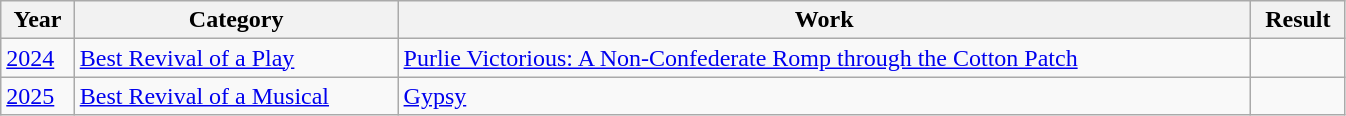<table class="wikitable" width=71%>
<tr>
<th scope="col">Year</th>
<th scope="col">Category</th>
<th scope="col">Work</th>
<th scope="col">Result</th>
</tr>
<tr>
<td><a href='#'>2024</a></td>
<td><a href='#'>Best Revival of a Play</a></td>
<td><a href='#'>Purlie Victorious: A Non-Confederate Romp through the Cotton Patch</a></td>
<td></td>
</tr>
<tr>
<td><a href='#'>2025</a></td>
<td><a href='#'>Best Revival of a Musical</a></td>
<td><a href='#'>Gypsy</a></td>
<td></td>
</tr>
</table>
